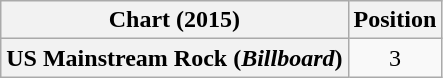<table class="wikitable plainrowheaders" style="text-align:center">
<tr>
<th scope="col">Chart (2015)</th>
<th scope="col">Position</th>
</tr>
<tr>
<th scope="row">US Mainstream Rock (<em>Billboard</em>)</th>
<td>3</td>
</tr>
</table>
